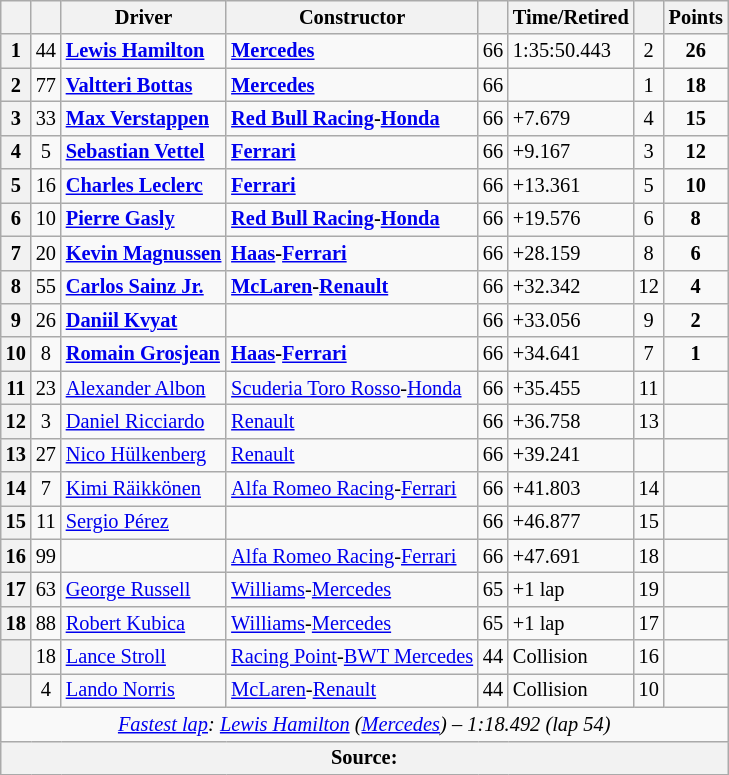<table class="wikitable sortable" style="font-size:85%">
<tr>
<th scope="col"></th>
<th scope="col"></th>
<th scope="col">Driver</th>
<th scope="col">Constructor</th>
<th scope="col" class="unsortable"></th>
<th scope="col" class="unsortable">Time/Retired</th>
<th scope="col"></th>
<th scope="col">Points</th>
</tr>
<tr>
<th>1</th>
<td align="center">44</td>
<td data-sort-value="HAM"> <strong><a href='#'>Lewis Hamilton</a></strong></td>
<td><strong><a href='#'>Mercedes</a></strong></td>
<td>66</td>
<td>1:35:50.443</td>
<td align="center">2</td>
<td align="center"><strong>26</strong></td>
</tr>
<tr>
<th>2</th>
<td align="center">77</td>
<td data-sort-value="BOT"> <strong><a href='#'>Valtteri Bottas</a></strong></td>
<td><strong><a href='#'>Mercedes</a></strong></td>
<td>66</td>
<td></td>
<td align="center">1</td>
<td align="center"><strong>18</strong></td>
</tr>
<tr>
<th>3</th>
<td align="center">33</td>
<td data-sort-value="VER"> <strong><a href='#'>Max Verstappen</a></strong></td>
<td><strong><a href='#'>Red Bull Racing</a>-<a href='#'>Honda</a></strong></td>
<td>66</td>
<td>+7.679</td>
<td align="center">4</td>
<td align="center"><strong>15</strong></td>
</tr>
<tr>
<th>4</th>
<td align="center">5</td>
<td data-sort-value="VET"> <strong><a href='#'>Sebastian Vettel</a></strong></td>
<td><strong><a href='#'>Ferrari</a></strong></td>
<td>66</td>
<td>+9.167</td>
<td align="center">3</td>
<td align="center"><strong>12</strong></td>
</tr>
<tr>
<th>5</th>
<td align="center">16</td>
<td data-sort-value="LEC"> <strong><a href='#'>Charles Leclerc</a></strong></td>
<td><strong><a href='#'>Ferrari</a></strong></td>
<td>66</td>
<td>+13.361</td>
<td align="center">5</td>
<td align="center"><strong>10</strong></td>
</tr>
<tr>
<th>6</th>
<td align="center">10</td>
<td data-sort-value="GAS"> <strong><a href='#'>Pierre Gasly</a></strong></td>
<td><strong><a href='#'>Red Bull Racing</a>-<a href='#'>Honda</a></strong></td>
<td>66</td>
<td>+19.576</td>
<td align="center">6</td>
<td align="center"><strong>8</strong></td>
</tr>
<tr>
<th>7</th>
<td align="center">20</td>
<td data-sort-value="MAG"> <strong><a href='#'>Kevin Magnussen</a></strong></td>
<td><strong><a href='#'>Haas</a>-<a href='#'>Ferrari</a></strong></td>
<td>66</td>
<td>+28.159</td>
<td align="center">8</td>
<td align="center"><strong>6</strong></td>
</tr>
<tr>
<th>8</th>
<td align="center">55</td>
<td data-sort-value="SAI"> <strong><a href='#'>Carlos Sainz Jr.</a></strong></td>
<td><strong><a href='#'>McLaren</a>-<a href='#'>Renault</a></strong></td>
<td>66</td>
<td>+32.342</td>
<td align="center">12</td>
<td align="center"><strong>4</strong></td>
</tr>
<tr>
<th>9</th>
<td align="center">26</td>
<td data-sort-value="KVY"> <strong><a href='#'>Daniil Kvyat</a></strong></td>
<td></td>
<td>66</td>
<td>+33.056</td>
<td align="center">9</td>
<td align="center"><strong>2</strong></td>
</tr>
<tr>
<th>10</th>
<td align="center">8</td>
<td data-sort-value="GRO"> <strong><a href='#'>Romain Grosjean</a></strong></td>
<td><strong><a href='#'>Haas</a>-<a href='#'>Ferrari</a></strong></td>
<td>66</td>
<td>+34.641</td>
<td align="center">7</td>
<td align="center"><strong>1</strong></td>
</tr>
<tr>
<th>11</th>
<td align="center">23</td>
<td data-sort-value="ALB"> <a href='#'>Alexander Albon</a></td>
<td><a href='#'>Scuderia Toro Rosso</a>-<a href='#'>Honda</a></td>
<td>66</td>
<td>+35.455</td>
<td align="center">11</td>
<td></td>
</tr>
<tr>
<th>12</th>
<td align="center">3</td>
<td data-sort-value="RIC"> <a href='#'>Daniel Ricciardo</a></td>
<td><a href='#'>Renault</a></td>
<td>66</td>
<td>+36.758</td>
<td align="center">13</td>
<td></td>
</tr>
<tr>
<th>13</th>
<td align="center">27</td>
<td data-sort-value="HUL"> <a href='#'>Nico Hülkenberg</a></td>
<td><a href='#'>Renault</a></td>
<td>66</td>
<td>+39.241</td>
<td align="center" data-sort-value="20"></td>
<td></td>
</tr>
<tr>
<th>14</th>
<td align="center">7</td>
<td data-sort-value="RAI"> <a href='#'>Kimi Räikkönen</a></td>
<td><a href='#'>Alfa Romeo Racing</a>-<a href='#'>Ferrari</a></td>
<td>66</td>
<td>+41.803</td>
<td align="center">14</td>
<td></td>
</tr>
<tr>
<th>15</th>
<td align="center">11</td>
<td data-sort-value="PER"> <a href='#'>Sergio Pérez</a></td>
<td></td>
<td>66</td>
<td>+46.877</td>
<td align="center">15</td>
<td></td>
</tr>
<tr>
<th>16</th>
<td align="center">99</td>
<td data-sort-value="GIO"></td>
<td><a href='#'>Alfa Romeo Racing</a>-<a href='#'>Ferrari</a></td>
<td>66</td>
<td>+47.691</td>
<td align="center">18</td>
<td></td>
</tr>
<tr>
<th>17</th>
<td align="center">63</td>
<td data-sort-value="RUS"> <a href='#'>George Russell</a></td>
<td><a href='#'>Williams</a>-<a href='#'>Mercedes</a></td>
<td>65</td>
<td>+1 lap</td>
<td align="center">19</td>
<td></td>
</tr>
<tr>
<th>18</th>
<td align="center">88</td>
<td data-sort-value="KUB"> <a href='#'>Robert Kubica</a></td>
<td><a href='#'>Williams</a>-<a href='#'>Mercedes</a></td>
<td>65</td>
<td>+1 lap</td>
<td align="center">17</td>
<td></td>
</tr>
<tr>
<th data-sort-value="19"></th>
<td align="center">18</td>
<td data-sort-value="STR"> <a href='#'>Lance Stroll</a></td>
<td><a href='#'>Racing Point</a>-<a href='#'>BWT Mercedes</a></td>
<td>44</td>
<td>Collision</td>
<td align="center">16</td>
<td></td>
</tr>
<tr>
<th data-sort-value="20"></th>
<td align="center">4</td>
<td data-sort-value="NOR"> <a href='#'>Lando Norris</a></td>
<td><a href='#'>McLaren</a>-<a href='#'>Renault</a></td>
<td>44</td>
<td>Collision</td>
<td align="center">10</td>
<td></td>
</tr>
<tr class="sortbottom">
<td colspan="8" align="center"><em><a href='#'>Fastest lap</a>:  <a href='#'>Lewis Hamilton</a> (<a href='#'>Mercedes</a>) – 1:18.492 (lap 54)</em></td>
</tr>
<tr>
<th colspan="8">Source:</th>
</tr>
</table>
